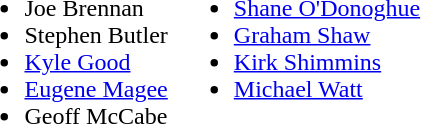<table>
<tr style="vertical-align:top">
<td><br><ul><li>Joe Brennan</li><li>Stephen Butler</li><li><a href='#'>Kyle Good</a></li><li><a href='#'>Eugene Magee</a></li><li>Geoff McCabe</li></ul></td>
<td><br><ul><li><a href='#'>Shane O'Donoghue</a></li><li><a href='#'>Graham Shaw</a></li><li><a href='#'>Kirk Shimmins</a></li><li><a href='#'>Michael Watt</a></li></ul></td>
</tr>
</table>
